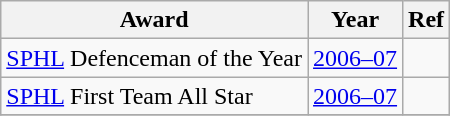<table class="wikitable">
<tr>
<th>Award</th>
<th>Year</th>
<th>Ref</th>
</tr>
<tr>
<td><a href='#'>SPHL</a> Defenceman of the Year</td>
<td><a href='#'>2006–07</a></td>
<td></td>
</tr>
<tr>
<td><a href='#'>SPHL</a> First Team All Star</td>
<td><a href='#'>2006–07</a></td>
<td></td>
</tr>
<tr>
</tr>
</table>
